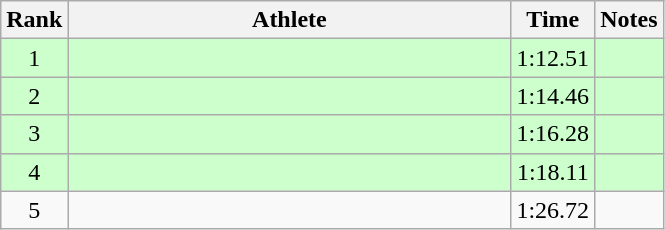<table class="wikitable" style="text-align:center">
<tr>
<th>Rank</th>
<th Style="width:18em">Athlete</th>
<th>Time</th>
<th>Notes</th>
</tr>
<tr style="background:#cfc">
<td>1</td>
<td style="text-align:left"></td>
<td>1:12.51</td>
<td></td>
</tr>
<tr style="background:#cfc">
<td>2</td>
<td style="text-align:left"></td>
<td>1:14.46</td>
<td></td>
</tr>
<tr style="background:#cfc">
<td>3</td>
<td style="text-align:left"></td>
<td>1:16.28</td>
<td></td>
</tr>
<tr style="background:#cfc">
<td>4</td>
<td style="text-align:left"></td>
<td>1:18.11</td>
<td></td>
</tr>
<tr>
<td>5</td>
<td style="text-align:left"></td>
<td>1:26.72</td>
<td></td>
</tr>
</table>
